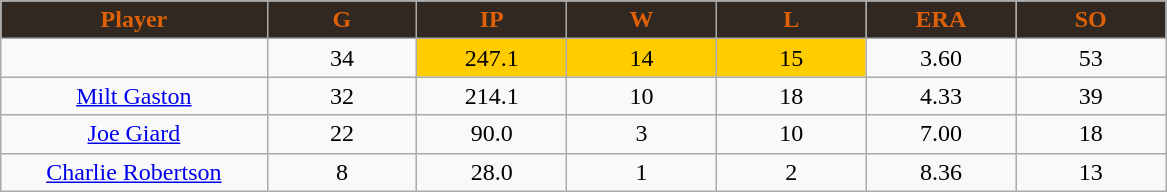<table class="wikitable sortable">
<tr>
<th style="background:#312821;color:#de6108;" width="16%">Player</th>
<th style="background:#312821;color:#de6108;" width="9%">G</th>
<th style="background:#312821;color:#de6108;" width="9%">IP</th>
<th style="background:#312821;color:#de6108;" width="9%">W</th>
<th style="background:#312821;color:#de6108;" width="9%">L</th>
<th style="background:#312821;color:#de6108;" width="9%">ERA</th>
<th style="background:#312821;color:#de6108;" width="9%">SO</th>
</tr>
<tr align="center">
<td></td>
<td>34</td>
<td bgcolor="#FFCC00">247.1</td>
<td bgcolor="#FFCC00">14</td>
<td bgcolor="#FFCC00">15</td>
<td>3.60</td>
<td>53</td>
</tr>
<tr align="center">
<td><a href='#'>Milt Gaston</a></td>
<td>32</td>
<td>214.1</td>
<td>10</td>
<td>18</td>
<td>4.33</td>
<td>39</td>
</tr>
<tr align=center>
<td><a href='#'>Joe Giard</a></td>
<td>22</td>
<td>90.0</td>
<td>3</td>
<td>10</td>
<td>7.00</td>
<td>18</td>
</tr>
<tr align=center>
<td><a href='#'>Charlie Robertson</a></td>
<td>8</td>
<td>28.0</td>
<td>1</td>
<td>2</td>
<td>8.36</td>
<td>13</td>
</tr>
</table>
